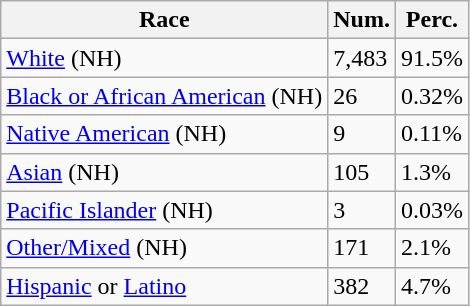<table class="wikitable">
<tr>
<th>Race</th>
<th>Num.</th>
<th>Perc.</th>
</tr>
<tr>
<td><a href='#'>White</a> (NH)</td>
<td>7,483</td>
<td>91.5%</td>
</tr>
<tr>
<td><a href='#'>Black or African American</a> (NH)</td>
<td>26</td>
<td>0.32%</td>
</tr>
<tr>
<td><a href='#'>Native American</a> (NH)</td>
<td>9</td>
<td>0.11%</td>
</tr>
<tr>
<td><a href='#'>Asian</a> (NH)</td>
<td>105</td>
<td>1.3%</td>
</tr>
<tr>
<td><a href='#'>Pacific Islander</a> (NH)</td>
<td>3</td>
<td>0.03%</td>
</tr>
<tr>
<td><a href='#'>Other/Mixed</a> (NH)</td>
<td>171</td>
<td>2.1%</td>
</tr>
<tr>
<td><a href='#'>Hispanic</a> or <a href='#'>Latino</a></td>
<td>382</td>
<td>4.7%</td>
</tr>
</table>
